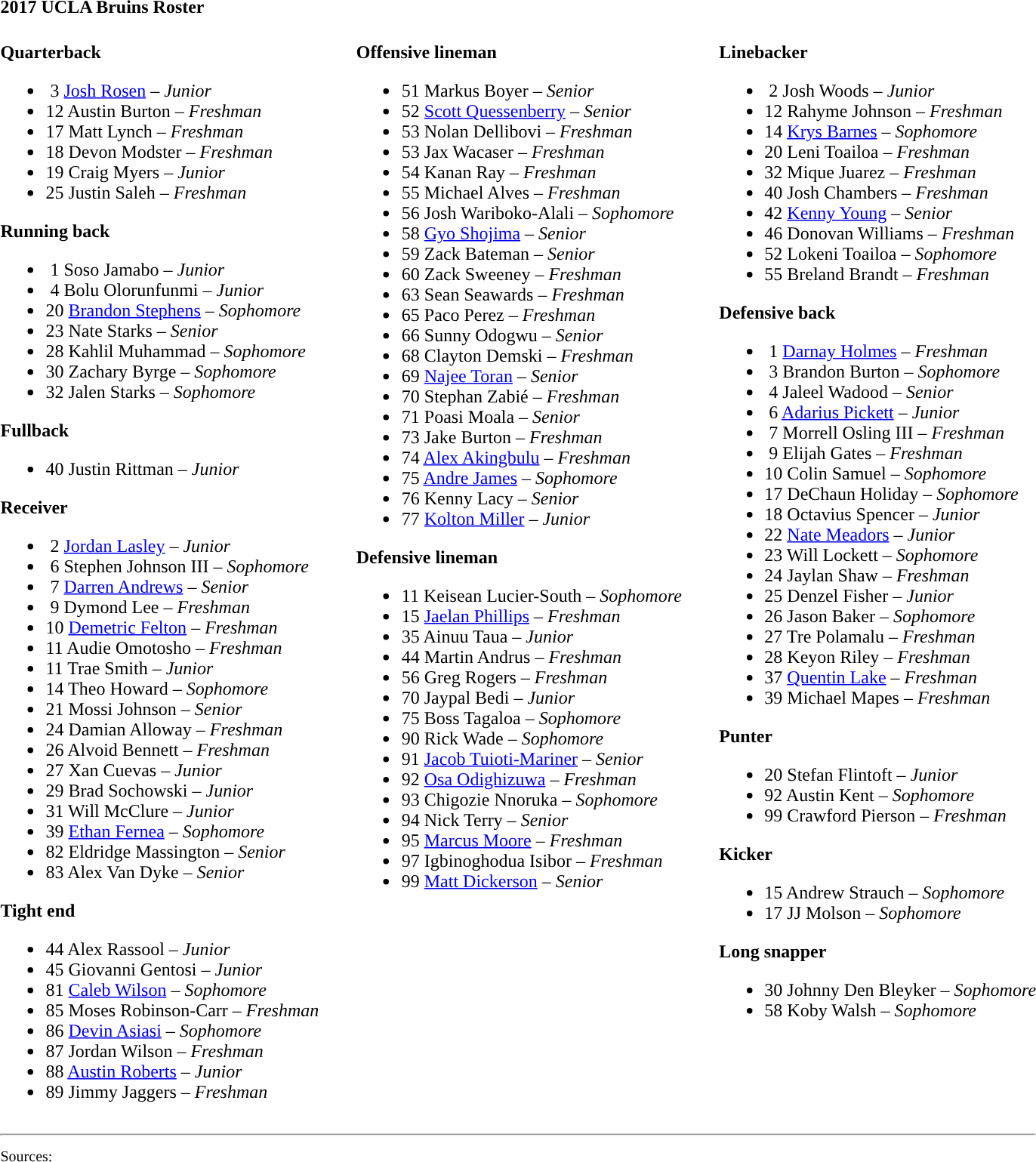<table class="toccolours" style="text-align: left;">
<tr>
<td colspan=11><strong>2017 UCLA Bruins Roster</strong></td>
</tr>
<tr>
<td valign="top"><br><strong>Quarterback</strong><ul><li> 3  <a href='#'>Josh Rosen</a> – <em>Junior</em></li><li>12  Austin Burton – <em>Freshman</em></li><li>17  Matt Lynch – <em> Freshman</em></li><li>18  Devon Modster – <em> Freshman</em></li><li>19  Craig Myers – <em> Junior</em></li><li>25  Justin Saleh – <em> Freshman</em></li></ul><strong>Running back</strong><ul><li> 1  Soso Jamabo – <em>Junior</em></li><li> 4  Bolu Olorunfunmi – <em>Junior</em></li><li>20  <a href='#'>Brandon Stephens</a> – <em>Sophomore</em></li><li>23  Nate Starks – <em>Senior</em></li><li>28  Kahlil Muhammad – <em> Sophomore</em></li><li>30  Zachary Byrge – <em> Sophomore</em></li><li>32  Jalen Starks – <em>Sophomore</em></li></ul><strong>Fullback</strong><ul><li>40  Justin Rittman – <em> Junior</em></li></ul><strong>Receiver</strong><ul><li> 2  <a href='#'>Jordan Lasley</a> – <em> Junior</em></li><li> 6  Stephen Johnson III – <em> Sophomore</em></li><li> 7  <a href='#'>Darren Andrews</a> – <em> Senior</em></li><li> 9  Dymond Lee – <em> Freshman</em></li><li>10  <a href='#'>Demetric Felton</a> – <em> Freshman</em></li><li>11  Audie Omotosho – <em> Freshman</em></li><li>11  Trae Smith – <em> Junior</em></li><li>14  Theo Howard – <em>Sophomore</em></li><li>21  Mossi Johnson – <em>Senior</em></li><li>24  Damian Alloway – <em> Freshman</em></li><li>26  Alvoid Bennett – <em> Freshman</em></li><li>27  Xan Cuevas – <em> Junior</em></li><li>29  Brad Sochowski – <em> Junior</em></li><li>31  Will McClure – <em> Junior</em></li><li>39  <a href='#'>Ethan Fernea</a> – <em>Sophomore</em></li><li>82  Eldridge Massington – <em> Senior</em></li><li>83  Alex Van Dyke – <em>Senior</em></li></ul><strong>Tight end</strong><ul><li>44  Alex Rassool – <em> Junior</em></li><li>45  Giovanni Gentosi – <em> Junior</em></li><li>81  <a href='#'>Caleb Wilson</a> – <em> Sophomore</em></li><li>85  Moses Robinson-Carr – <em>Freshman</em></li><li>86  <a href='#'>Devin Asiasi</a> – <em>Sophomore</em></li><li>87  Jordan Wilson – <em> Freshman</em></li><li>88  <a href='#'>Austin Roberts</a> – <em> Junior</em></li><li>89  Jimmy Jaggers – <em>Freshman</em></li></ul></td>
<td width="25"> </td>
<td valign="top"><br><strong>Offensive lineman</strong><ul><li>51  Markus Boyer – <em>Senior</em></li><li>52  <a href='#'>Scott Quessenberry</a> – <em> Senior</em></li><li>53  Nolan Dellibovi – <em> Freshman</em></li><li>53  Jax Wacaser – <em>Freshman</em></li><li>54  Kanan Ray – <em>Freshman</em></li><li>55  Michael Alves – <em> Freshman</em></li><li>56  Josh Wariboko-Alali – <em> Sophomore</em></li><li>58  <a href='#'>Gyo Shojima</a> – <em> Senior</em></li><li>59  Zack Bateman – <em> Senior</em></li><li>60  Zack Sweeney – <em>Freshman</em></li><li>63  Sean Seawards – <em>Freshman</em></li><li>65  Paco Perez – <em> Freshman</em></li><li>66  Sunny Odogwu – <em> Senior</em></li><li>68  Clayton Demski – <em> Freshman</em></li><li>69  <a href='#'>Najee Toran</a> – <em>Senior</em></li><li>70  Stephan Zabié – <em>Freshman</em></li><li>71  Poasi Moala – <em> Senior</em></li><li>73  Jake Burton – <em> Freshman</em></li><li>74  <a href='#'>Alex Akingbulu</a> – <em> Freshman</em></li><li>75  <a href='#'>Andre James</a> – <em> Sophomore</em></li><li>76  Kenny Lacy – <em> Senior</em></li><li>77  <a href='#'>Kolton Miller</a> – <em> Junior</em></li></ul><strong>Defensive lineman</strong><ul><li>11  Keisean Lucier-South – <em> Sophomore</em></li><li>15  <a href='#'>Jaelan Phillips</a> – <em>Freshman</em></li><li>35  Ainuu Taua – <em> Junior</em></li><li>44  Martin Andrus – <em>Freshman</em></li><li>56  Greg Rogers – <em>Freshman</em></li><li>70  Jaypal Bedi – <em> Junior</em></li><li>75  Boss Tagaloa – <em>Sophomore</em></li><li>90  Rick Wade – <em> Sophomore</em></li><li>91  <a href='#'>Jacob Tuioti-Mariner</a> – <em>Senior</em></li><li>92  <a href='#'>Osa Odighizuwa</a> – <em> Freshman</em></li><li>93  Chigozie Nnoruka – <em> Sophomore</em></li><li>94  Nick Terry – <em> Senior</em></li><li>95  <a href='#'>Marcus Moore</a> – <em> Freshman</em></li><li>97  Igbinoghodua Isibor – <em>Freshman</em></li><li>99  <a href='#'>Matt Dickerson</a> – <em>Senior</em></li></ul></td>
<td width="25"> </td>
<td valign="top"><br><strong>Linebacker</strong><ul><li> 2  Josh Woods – <em>Junior</em></li><li>12  Rahyme Johnson – <em>Freshman</em></li><li>14  <a href='#'>Krys Barnes</a> – <em>Sophomore</em></li><li>20  Leni Toailoa – <em> Freshman</em></li><li>32  Mique Juarez – <em> Freshman</em></li><li>40  Josh Chambers – <em> Freshman</em></li><li>42  <a href='#'>Kenny Young</a> – <em>Senior</em></li><li>46  Donovan Williams – <em>Freshman</em></li><li>52  Lokeni Toailoa – <em>Sophomore</em></li><li>55  Breland Brandt – <em> Freshman</em></li></ul><strong>Defensive back</strong><ul><li> 1  <a href='#'>Darnay Holmes</a> – <em>Freshman</em></li><li> 3  Brandon Burton – <em>Sophomore</em></li><li> 4  Jaleel Wadood – <em>Senior</em></li><li> 6  <a href='#'>Adarius Pickett</a> – <em> Junior</em></li><li> 7  Morrell Osling III – <em>Freshman</em></li><li> 9  Elijah Gates – <em>Freshman</em></li><li>10  Colin Samuel – <em> Sophomore</em></li><li>17  DeChaun Holiday – <em> Sophomore</em></li><li>18  Octavius Spencer – <em>Junior</em></li><li>22  <a href='#'>Nate Meadors</a> – <em>Junior</em></li><li>23  Will Lockett – <em> Sophomore</em></li><li>24  Jaylan Shaw – <em>Freshman</em></li><li>25  Denzel Fisher – <em> Junior</em></li><li>26  Jason Baker – <em> Sophomore</em></li><li>27  Tre Polamalu – <em> Freshman</em></li><li>28  Keyon Riley – <em> Freshman</em></li><li>37  <a href='#'>Quentin Lake</a> – <em>Freshman</em></li><li>39  Michael Mapes – <em> Freshman</em></li></ul><strong>Punter</strong><ul><li>20  Stefan Flintoft – <em> Junior</em></li><li>92  Austin Kent – <em>Sophomore</em></li><li>99  Crawford Pierson – <em> Freshman</em></li></ul><strong>Kicker</strong><ul><li>15  Andrew Strauch – <em> Sophomore</em></li><li>17  JJ Molson – <em>Sophomore</em></li></ul><strong>Long snapper</strong><ul><li>30  Johnny Den Bleyker – <em>Sophomore</em></li><li>58  Koby Walsh – <em>Sophomore</em></li></ul></td>
</tr>
<tr>
<td colspan="7"><hr><small>Sources: </small></td>
</tr>
</table>
